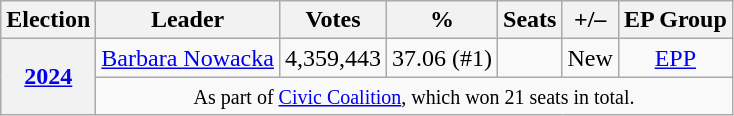<table class=wikitable style="text-align:center;">
<tr>
<th>Election</th>
<th>Leader</th>
<th>Votes</th>
<th>%</th>
<th>Seats</th>
<th>+/–</th>
<th>EP Group</th>
</tr>
<tr>
<th rowspan="2"><a href='#'>2024</a></th>
<td><a href='#'>Barbara Nowacka</a></td>
<td>4,359,443</td>
<td>37.06 (#1)</td>
<td></td>
<td>New</td>
<td><a href='#'>EPP</a></td>
</tr>
<tr>
<td colspan="6"><small>As part of <a href='#'>Civic Coalition</a>, which won 21 seats in total.</small></td>
</tr>
</table>
